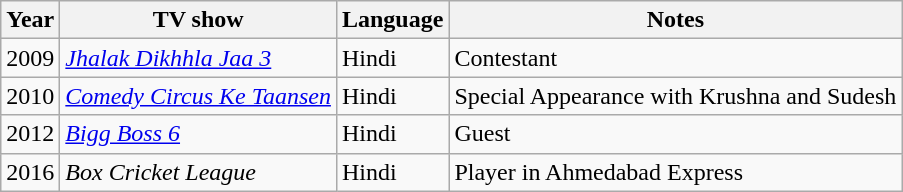<table class="wikitable">
<tr>
<th>Year</th>
<th>TV show</th>
<th>Language</th>
<th>Notes</th>
</tr>
<tr>
<td>2009</td>
<td><em><a href='#'>Jhalak Dikhhla Jaa 3</a></em></td>
<td>Hindi</td>
<td>Contestant</td>
</tr>
<tr>
<td>2010</td>
<td><em><a href='#'>Comedy Circus Ke Taansen</a></em></td>
<td>Hindi</td>
<td>Special Appearance with Krushna and Sudesh</td>
</tr>
<tr>
<td>2012</td>
<td><em><a href='#'>Bigg Boss 6</a></em></td>
<td>Hindi</td>
<td>Guest</td>
</tr>
<tr>
<td>2016</td>
<td><em>Box Cricket League</em></td>
<td>Hindi</td>
<td>Player in Ahmedabad Express</td>
</tr>
</table>
